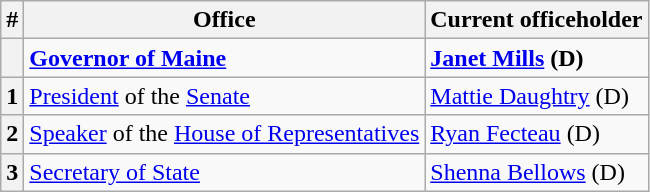<table class=wikitable>
<tr>
<th>#</th>
<th>Office</th>
<th>Current officeholder</th>
</tr>
<tr>
<th></th>
<td><strong><a href='#'>Governor of Maine</a></strong></td>
<td><strong><a href='#'>Janet Mills</a> (D)</strong></td>
</tr>
<tr>
<th>1</th>
<td><a href='#'>President</a> of the <a href='#'>Senate</a></td>
<td><a href='#'>Mattie Daughtry</a> (D)</td>
</tr>
<tr>
<th>2</th>
<td><a href='#'>Speaker</a> of the <a href='#'>House of Representatives</a></td>
<td><a href='#'>Ryan Fecteau</a> (D)</td>
</tr>
<tr>
<th>3</th>
<td><a href='#'>Secretary of State</a></td>
<td><a href='#'>Shenna Bellows</a> (D)</td>
</tr>
</table>
